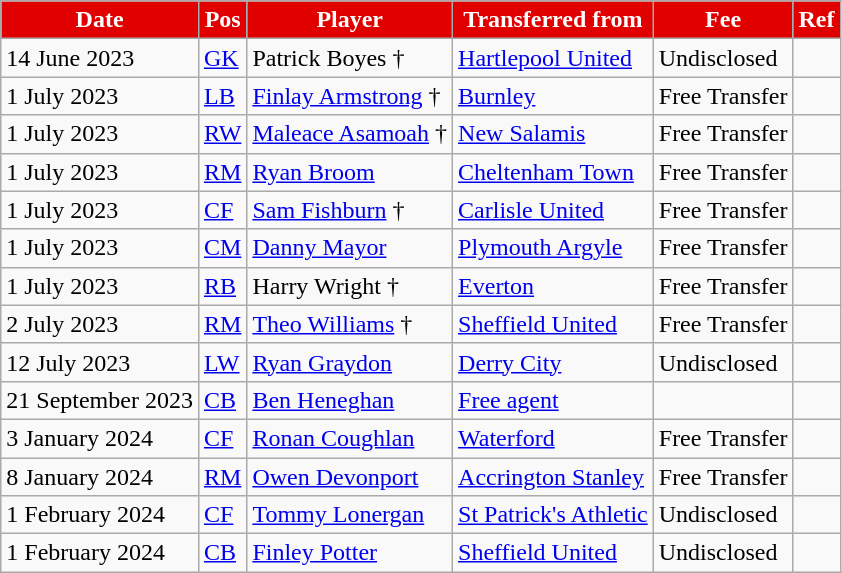<table class="wikitable plainrowheaders sortable">
<tr>
<th style="background:#E00000; color:white;">Date</th>
<th style="background:#E00000; color:white;">Pos</th>
<th style="background:#E00000; color:white;">Player</th>
<th style="background:#E00000; color:white;">Transferred from</th>
<th style="background:#E00000; color:white;">Fee</th>
<th style="background:#E00000; color:white;">Ref</th>
</tr>
<tr>
<td>14 June 2023</td>
<td><a href='#'>GK</a></td>
<td> Patrick Boyes †</td>
<td> <a href='#'>Hartlepool United</a></td>
<td>Undisclosed</td>
<td></td>
</tr>
<tr>
<td>1 July 2023</td>
<td><a href='#'>LB</a></td>
<td> <a href='#'>Finlay Armstrong</a> †</td>
<td> <a href='#'>Burnley</a></td>
<td>Free Transfer</td>
<td></td>
</tr>
<tr>
<td>1 July 2023</td>
<td><a href='#'>RW</a></td>
<td> <a href='#'>Maleace Asamoah</a> †</td>
<td> <a href='#'>New Salamis</a></td>
<td>Free Transfer</td>
<td></td>
</tr>
<tr>
<td>1 July 2023</td>
<td><a href='#'>RM</a></td>
<td> <a href='#'>Ryan Broom</a></td>
<td> <a href='#'>Cheltenham Town</a></td>
<td>Free Transfer</td>
<td></td>
</tr>
<tr>
<td>1 July 2023</td>
<td><a href='#'>CF</a></td>
<td> <a href='#'>Sam Fishburn</a> †</td>
<td> <a href='#'>Carlisle United</a></td>
<td>Free Transfer</td>
<td></td>
</tr>
<tr>
<td>1 July 2023</td>
<td><a href='#'>CM</a></td>
<td> <a href='#'>Danny Mayor</a></td>
<td> <a href='#'>Plymouth Argyle</a></td>
<td>Free Transfer</td>
<td></td>
</tr>
<tr>
<td>1 July 2023</td>
<td><a href='#'>RB</a></td>
<td> Harry Wright †</td>
<td> <a href='#'>Everton</a></td>
<td>Free Transfer</td>
<td></td>
</tr>
<tr>
<td>2 July 2023</td>
<td><a href='#'>RM</a></td>
<td> <a href='#'>Theo Williams</a> †</td>
<td> <a href='#'>Sheffield United</a></td>
<td>Free Transfer</td>
<td></td>
</tr>
<tr>
<td>12 July 2023</td>
<td><a href='#'>LW</a></td>
<td> <a href='#'>Ryan Graydon</a></td>
<td> <a href='#'>Derry City</a></td>
<td>Undisclosed</td>
<td></td>
</tr>
<tr>
<td>21 September 2023</td>
<td><a href='#'>CB</a></td>
<td> <a href='#'>Ben Heneghan</a></td>
<td> <a href='#'>Free agent</a></td>
<td></td>
<td></td>
</tr>
<tr>
<td>3 January 2024</td>
<td><a href='#'>CF</a></td>
<td> <a href='#'>Ronan Coughlan</a></td>
<td> <a href='#'>Waterford</a></td>
<td>Free Transfer</td>
<td></td>
</tr>
<tr>
<td>8 January 2024</td>
<td><a href='#'>RM</a></td>
<td> <a href='#'>Owen Devonport</a></td>
<td> <a href='#'>Accrington Stanley</a></td>
<td>Free Transfer</td>
<td></td>
</tr>
<tr>
<td>1 February 2024</td>
<td><a href='#'>CF</a></td>
<td> <a href='#'>Tommy Lonergan</a></td>
<td> <a href='#'>St Patrick's Athletic</a></td>
<td>Undisclosed</td>
<td></td>
</tr>
<tr>
<td>1 February 2024</td>
<td><a href='#'>CB</a></td>
<td> <a href='#'>Finley Potter</a></td>
<td> <a href='#'>Sheffield United</a></td>
<td>Undisclosed</td>
<td></td>
</tr>
</table>
